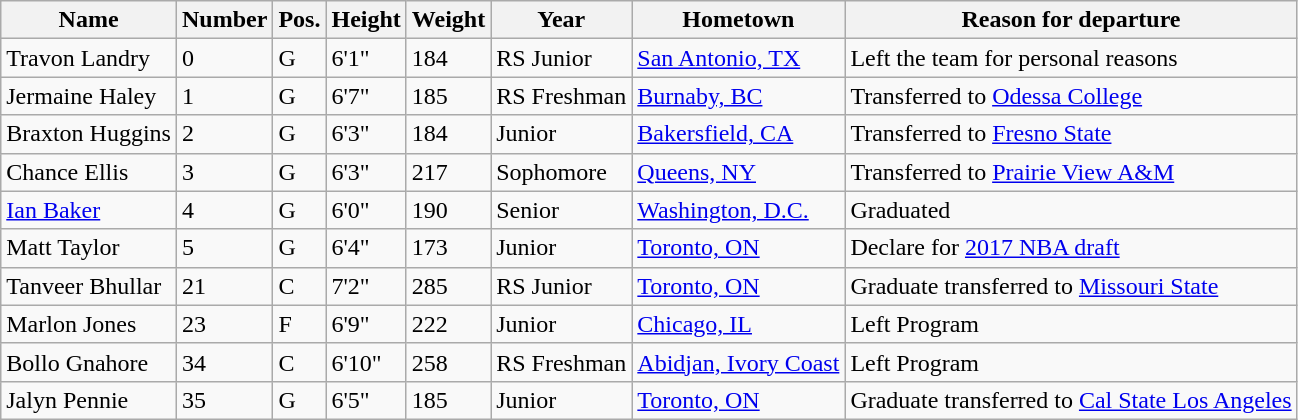<table class="wikitable sortable">
<tr>
<th>Name</th>
<th>Number</th>
<th>Pos.</th>
<th>Height</th>
<th>Weight</th>
<th>Year</th>
<th>Hometown</th>
<th class="unsortable">Reason for departure</th>
</tr>
<tr>
<td>Travon Landry</td>
<td>0</td>
<td>G</td>
<td>6'1"</td>
<td>184</td>
<td>RS Junior</td>
<td><a href='#'>San Antonio, TX</a></td>
<td>Left the team for personal reasons</td>
</tr>
<tr>
<td>Jermaine Haley</td>
<td>1</td>
<td>G</td>
<td>6'7"</td>
<td>185</td>
<td>RS Freshman</td>
<td><a href='#'>Burnaby, BC</a></td>
<td>Transferred to <a href='#'>Odessa College</a></td>
</tr>
<tr>
<td>Braxton Huggins</td>
<td>2</td>
<td>G</td>
<td>6'3"</td>
<td>184</td>
<td>Junior</td>
<td><a href='#'>Bakersfield, CA</a></td>
<td>Transferred to <a href='#'>Fresno State</a></td>
</tr>
<tr>
<td>Chance Ellis</td>
<td>3</td>
<td>G</td>
<td>6'3"</td>
<td>217</td>
<td>Sophomore</td>
<td><a href='#'>Queens, NY</a></td>
<td>Transferred to <a href='#'>Prairie View A&M</a></td>
</tr>
<tr>
<td><a href='#'>Ian Baker</a></td>
<td>4</td>
<td>G</td>
<td>6'0"</td>
<td>190</td>
<td>Senior</td>
<td><a href='#'>Washington, D.C.</a></td>
<td>Graduated</td>
</tr>
<tr>
<td>Matt Taylor</td>
<td>5</td>
<td>G</td>
<td>6'4"</td>
<td>173</td>
<td>Junior</td>
<td><a href='#'>Toronto, ON</a></td>
<td>Declare for <a href='#'>2017 NBA draft</a></td>
</tr>
<tr>
<td>Tanveer Bhullar</td>
<td>21</td>
<td>C</td>
<td>7'2"</td>
<td>285</td>
<td>RS Junior</td>
<td><a href='#'>Toronto, ON</a></td>
<td>Graduate transferred to <a href='#'>Missouri State</a></td>
</tr>
<tr>
<td>Marlon Jones</td>
<td>23</td>
<td>F</td>
<td>6'9"</td>
<td>222</td>
<td>Junior</td>
<td><a href='#'>Chicago, IL</a></td>
<td>Left Program</td>
</tr>
<tr>
<td>Bollo Gnahore</td>
<td>34</td>
<td>C</td>
<td>6'10"</td>
<td>258</td>
<td>RS Freshman</td>
<td><a href='#'>Abidjan, Ivory Coast</a></td>
<td>Left Program</td>
</tr>
<tr>
<td>Jalyn Pennie</td>
<td>35</td>
<td>G</td>
<td>6'5"</td>
<td>185</td>
<td>Junior</td>
<td><a href='#'>Toronto, ON</a></td>
<td>Graduate transferred to <a href='#'>Cal State Los Angeles</a></td>
</tr>
</table>
